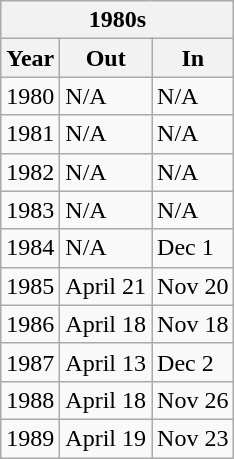<table class="wikitable">
<tr>
<th colspan="3">1980s</th>
</tr>
<tr>
<th>Year</th>
<th>Out</th>
<th>In</th>
</tr>
<tr>
<td>1980</td>
<td>N/A</td>
<td>N/A</td>
</tr>
<tr>
<td>1981</td>
<td>N/A</td>
<td>N/A</td>
</tr>
<tr>
<td>1982</td>
<td>N/A</td>
<td>N/A</td>
</tr>
<tr>
<td>1983</td>
<td>N/A</td>
<td>N/A</td>
</tr>
<tr>
<td>1984</td>
<td>N/A</td>
<td>Dec 1</td>
</tr>
<tr>
<td>1985</td>
<td>April 21</td>
<td>Nov 20</td>
</tr>
<tr>
<td>1986</td>
<td>April 18</td>
<td>Nov 18</td>
</tr>
<tr>
<td>1987</td>
<td>April 13</td>
<td>Dec 2</td>
</tr>
<tr>
<td>1988</td>
<td>April 18</td>
<td>Nov 26</td>
</tr>
<tr>
<td>1989</td>
<td>April 19</td>
<td>Nov 23</td>
</tr>
</table>
